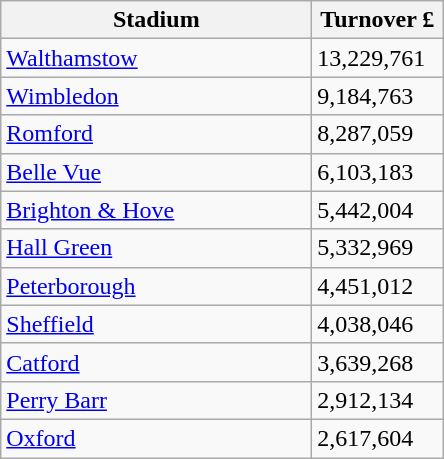<table class="wikitable">
<tr>
<th width=200>Stadium</th>
<th width=80>Turnover £</th>
</tr>
<tr>
<td><a href='#'>Walthamstow</a></td>
<td>13,229,761</td>
</tr>
<tr>
<td><a href='#'>Wimbledon</a></td>
<td>9,184,763</td>
</tr>
<tr>
<td><a href='#'>Romford</a></td>
<td>8,287,059</td>
</tr>
<tr>
<td><a href='#'>Belle Vue</a></td>
<td>6,103,183</td>
</tr>
<tr>
<td><a href='#'>Brighton & Hove</a></td>
<td>5,442,004</td>
</tr>
<tr>
<td><a href='#'>Hall Green</a></td>
<td>5,332,969</td>
</tr>
<tr>
<td><a href='#'>Peterborough</a></td>
<td>4,451,012</td>
</tr>
<tr>
<td><a href='#'>Sheffield</a></td>
<td>4,038,046</td>
</tr>
<tr>
<td><a href='#'>Catford</a></td>
<td>3,639,268</td>
</tr>
<tr>
<td><a href='#'>Perry Barr</a></td>
<td>2,912,134</td>
</tr>
<tr>
<td><a href='#'>Oxford</a></td>
<td>2,617,604</td>
</tr>
</table>
